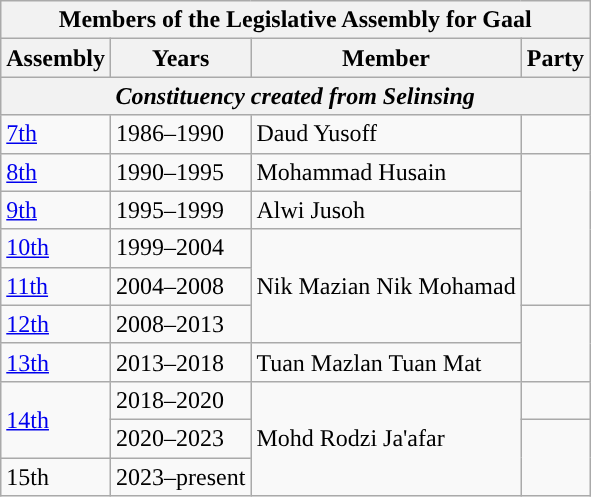<table class=wikitable>
<tr>
<th colspan=4>Members of the Legislative Assembly for Gaal</th>
</tr>
<tr>
<th>Assembly</th>
<th>Years</th>
<th>Member</th>
<th>Party</th>
</tr>
<tr>
<th colspan=4 align=center><em>Constituency created from Selinsing</em></th>
</tr>
<tr>
<td><a href='#'>7th</a></td>
<td>1986–1990</td>
<td>Daud Yusoff</td>
<td></td>
</tr>
<tr>
<td><a href='#'>8th</a></td>
<td>1990–1995</td>
<td>Mohammad Husain</td>
<td rowspan=4></td>
</tr>
<tr>
<td><a href='#'>9th</a></td>
<td>1995–1999</td>
<td>Alwi Jusoh</td>
</tr>
<tr>
<td><a href='#'>10th</a></td>
<td>1999–2004</td>
<td rowspan=3>Nik Mazian Nik Mohamad</td>
</tr>
<tr>
<td><a href='#'>11th</a></td>
<td>2004–2008</td>
</tr>
<tr>
<td><a href='#'>12th</a></td>
<td>2008–2013</td>
<td rowspan=2></td>
</tr>
<tr>
<td><a href='#'>13th</a></td>
<td>2013–2018</td>
<td>Tuan Mazlan Tuan Mat</td>
</tr>
<tr>
<td rowspan="2"><a href='#'>14th</a></td>
<td>2018–2020</td>
<td rowspan="3">Mohd Rodzi Ja'afar</td>
<td></td>
</tr>
<tr>
<td>2020–2023</td>
<td rowspan=2></td>
</tr>
<tr>
<td>15th</td>
<td>2023–present</td>
</tr>
</table>
